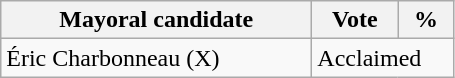<table class="wikitable">
<tr>
<th bgcolor="#DDDDFF" width="200px">Mayoral candidate</th>
<th bgcolor="#DDDDFF" width="50px">Vote</th>
<th bgcolor="#DDDDFF" width="30px">%</th>
</tr>
<tr>
<td>Éric Charbonneau (X)</td>
<td colspan="2">Acclaimed</td>
</tr>
</table>
